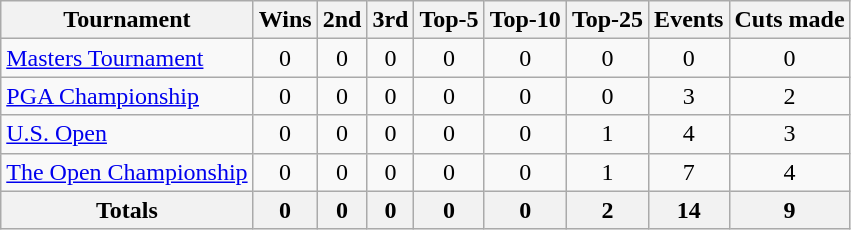<table class=wikitable style=text-align:center>
<tr>
<th>Tournament</th>
<th>Wins</th>
<th>2nd</th>
<th>3rd</th>
<th>Top-5</th>
<th>Top-10</th>
<th>Top-25</th>
<th>Events</th>
<th>Cuts made</th>
</tr>
<tr>
<td align=left><a href='#'>Masters Tournament</a></td>
<td>0</td>
<td>0</td>
<td>0</td>
<td>0</td>
<td>0</td>
<td>0</td>
<td>0</td>
<td>0</td>
</tr>
<tr>
<td align=left><a href='#'>PGA Championship</a></td>
<td>0</td>
<td>0</td>
<td>0</td>
<td>0</td>
<td>0</td>
<td>0</td>
<td>3</td>
<td>2</td>
</tr>
<tr>
<td align=left><a href='#'>U.S. Open</a></td>
<td>0</td>
<td>0</td>
<td>0</td>
<td>0</td>
<td>0</td>
<td>1</td>
<td>4</td>
<td>3</td>
</tr>
<tr>
<td align=left><a href='#'>The Open Championship</a></td>
<td>0</td>
<td>0</td>
<td>0</td>
<td>0</td>
<td>0</td>
<td>1</td>
<td>7</td>
<td>4</td>
</tr>
<tr>
<th>Totals</th>
<th>0</th>
<th>0</th>
<th>0</th>
<th>0</th>
<th>0</th>
<th>2</th>
<th>14</th>
<th>9</th>
</tr>
</table>
